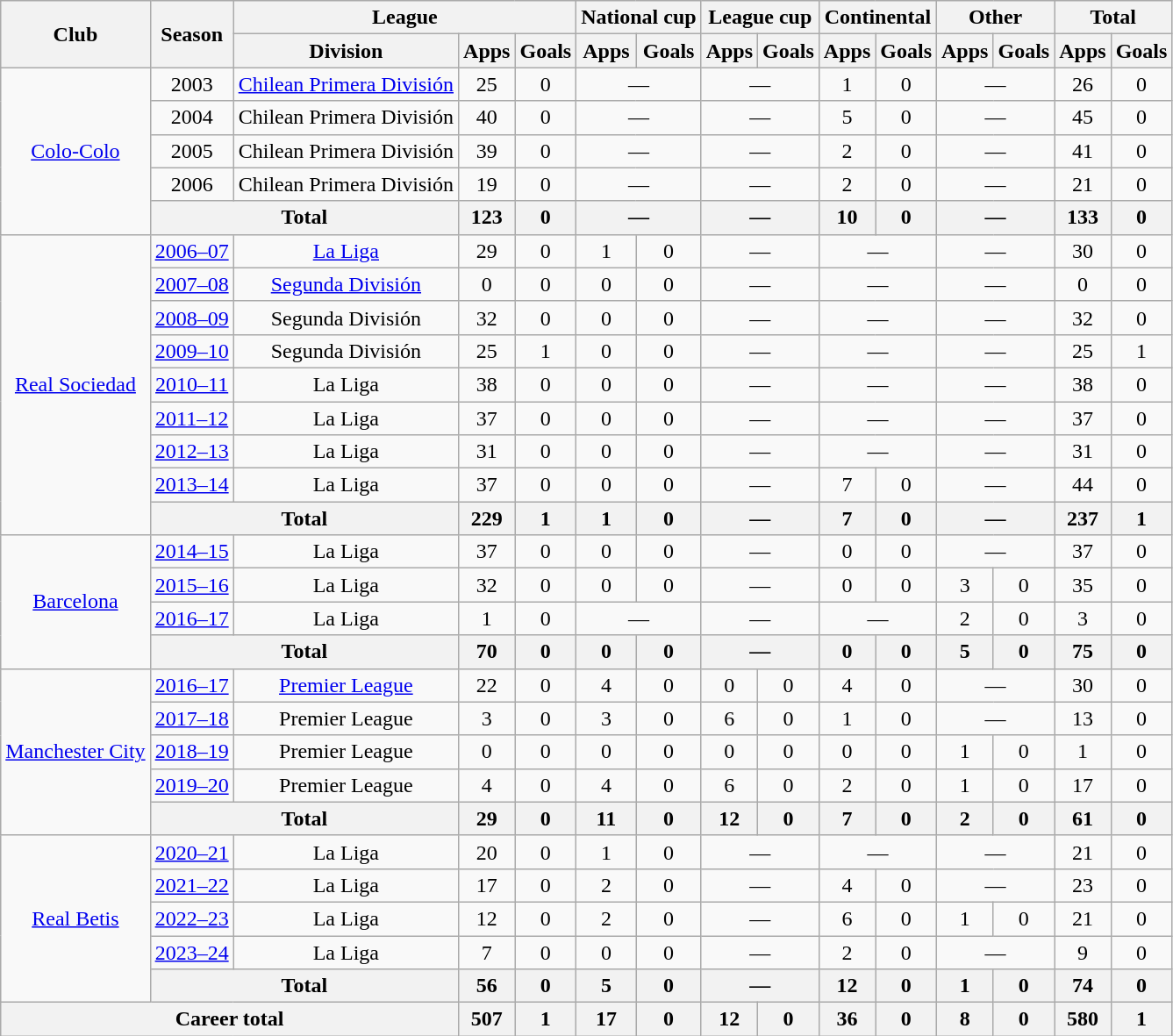<table class=wikitable style=text-align:center>
<tr>
<th rowspan=2>Club</th>
<th rowspan=2>Season</th>
<th colspan=3>League</th>
<th colspan=2>National cup</th>
<th colspan=2>League cup</th>
<th colspan=2>Continental</th>
<th colspan=2>Other</th>
<th colspan=2>Total</th>
</tr>
<tr>
<th>Division</th>
<th>Apps</th>
<th>Goals</th>
<th>Apps</th>
<th>Goals</th>
<th>Apps</th>
<th>Goals</th>
<th>Apps</th>
<th>Goals</th>
<th>Apps</th>
<th>Goals</th>
<th>Apps</th>
<th>Goals</th>
</tr>
<tr>
<td rowspan=5><a href='#'>Colo-Colo</a></td>
<td>2003</td>
<td><a href='#'>Chilean Primera División</a></td>
<td>25</td>
<td>0</td>
<td colspan=2>—</td>
<td colspan=2>—</td>
<td>1</td>
<td>0</td>
<td colspan=2>—</td>
<td>26</td>
<td>0</td>
</tr>
<tr>
<td>2004</td>
<td>Chilean Primera División</td>
<td>40</td>
<td>0</td>
<td colspan=2>—</td>
<td colspan=2>—</td>
<td>5</td>
<td>0</td>
<td colspan=2>—</td>
<td>45</td>
<td>0</td>
</tr>
<tr>
<td>2005</td>
<td>Chilean Primera División</td>
<td>39</td>
<td>0</td>
<td colspan=2>—</td>
<td colspan=2>—</td>
<td>2</td>
<td>0</td>
<td colspan=2>—</td>
<td>41</td>
<td>0</td>
</tr>
<tr>
<td>2006</td>
<td>Chilean Primera División</td>
<td>19</td>
<td>0</td>
<td colspan=2>—</td>
<td colspan=2>—</td>
<td>2</td>
<td>0</td>
<td colspan=2>—</td>
<td>21</td>
<td>0</td>
</tr>
<tr>
<th colspan=2>Total</th>
<th>123</th>
<th>0</th>
<th colspan=2>—</th>
<th colspan=2>—</th>
<th>10</th>
<th>0</th>
<th colspan=2>—</th>
<th>133</th>
<th>0</th>
</tr>
<tr>
<td rowspan=9><a href='#'>Real Sociedad</a></td>
<td><a href='#'>2006–07</a></td>
<td><a href='#'>La Liga</a></td>
<td>29</td>
<td>0</td>
<td>1</td>
<td>0</td>
<td colspan=2>—</td>
<td colspan=2>—</td>
<td colspan=2>—</td>
<td>30</td>
<td>0</td>
</tr>
<tr>
<td><a href='#'>2007–08</a></td>
<td><a href='#'>Segunda División</a></td>
<td>0</td>
<td>0</td>
<td>0</td>
<td>0</td>
<td colspan=2>—</td>
<td colspan=2>—</td>
<td colspan=2>—</td>
<td>0</td>
<td>0</td>
</tr>
<tr>
<td><a href='#'>2008–09</a></td>
<td>Segunda División</td>
<td>32</td>
<td>0</td>
<td>0</td>
<td>0</td>
<td colspan=2>—</td>
<td colspan=2>—</td>
<td colspan=2>—</td>
<td>32</td>
<td>0</td>
</tr>
<tr>
<td><a href='#'>2009–10</a></td>
<td>Segunda División</td>
<td>25</td>
<td>1</td>
<td>0</td>
<td>0</td>
<td colspan=2>—</td>
<td colspan=2>—</td>
<td colspan=2>—</td>
<td>25</td>
<td>1</td>
</tr>
<tr>
<td><a href='#'>2010–11</a></td>
<td>La Liga</td>
<td>38</td>
<td>0</td>
<td>0</td>
<td>0</td>
<td colspan=2>—</td>
<td colspan=2>—</td>
<td colspan=2>—</td>
<td>38</td>
<td>0</td>
</tr>
<tr>
<td><a href='#'>2011–12</a></td>
<td>La Liga</td>
<td>37</td>
<td>0</td>
<td>0</td>
<td>0</td>
<td colspan=2>—</td>
<td colspan=2>—</td>
<td colspan=2>—</td>
<td>37</td>
<td>0</td>
</tr>
<tr>
<td><a href='#'>2012–13</a></td>
<td>La Liga</td>
<td>31</td>
<td>0</td>
<td>0</td>
<td>0</td>
<td colspan=2>—</td>
<td colspan=2>—</td>
<td colspan=2>—</td>
<td>31</td>
<td>0</td>
</tr>
<tr>
<td><a href='#'>2013–14</a></td>
<td>La Liga</td>
<td>37</td>
<td>0</td>
<td>0</td>
<td>0</td>
<td colspan=2>—</td>
<td>7</td>
<td>0</td>
<td colspan=2>—</td>
<td>44</td>
<td>0</td>
</tr>
<tr>
<th colspan=2>Total</th>
<th>229</th>
<th>1</th>
<th>1</th>
<th>0</th>
<th colspan=2>—</th>
<th>7</th>
<th>0</th>
<th colspan=2>—</th>
<th>237</th>
<th>1</th>
</tr>
<tr>
<td rowspan=4><a href='#'>Barcelona</a></td>
<td><a href='#'>2014–15</a></td>
<td>La Liga</td>
<td>37</td>
<td>0</td>
<td>0</td>
<td>0</td>
<td colspan=2>—</td>
<td>0</td>
<td>0</td>
<td colspan=2>—</td>
<td>37</td>
<td>0</td>
</tr>
<tr>
<td><a href='#'>2015–16</a></td>
<td>La Liga</td>
<td>32</td>
<td>0</td>
<td>0</td>
<td>0</td>
<td colspan=2>—</td>
<td>0</td>
<td>0</td>
<td>3</td>
<td>0</td>
<td>35</td>
<td>0</td>
</tr>
<tr>
<td><a href='#'>2016–17</a></td>
<td>La Liga</td>
<td>1</td>
<td>0</td>
<td colspan=2>—</td>
<td colspan=2>—</td>
<td colspan=2>—</td>
<td>2</td>
<td>0</td>
<td>3</td>
<td>0</td>
</tr>
<tr>
<th colspan=2>Total</th>
<th>70</th>
<th>0</th>
<th>0</th>
<th>0</th>
<th colspan=2>—</th>
<th>0</th>
<th>0</th>
<th>5</th>
<th>0</th>
<th>75</th>
<th>0</th>
</tr>
<tr>
<td rowspan=5><a href='#'>Manchester City</a></td>
<td><a href='#'>2016–17</a></td>
<td><a href='#'>Premier League</a></td>
<td>22</td>
<td>0</td>
<td>4</td>
<td>0</td>
<td>0</td>
<td>0</td>
<td>4</td>
<td>0</td>
<td colspan=2>—</td>
<td>30</td>
<td>0</td>
</tr>
<tr>
<td><a href='#'>2017–18</a></td>
<td>Premier League</td>
<td>3</td>
<td>0</td>
<td>3</td>
<td>0</td>
<td>6</td>
<td>0</td>
<td>1</td>
<td>0</td>
<td colspan=2>—</td>
<td>13</td>
<td>0</td>
</tr>
<tr>
<td><a href='#'>2018–19</a></td>
<td>Premier League</td>
<td>0</td>
<td>0</td>
<td>0</td>
<td>0</td>
<td>0</td>
<td>0</td>
<td>0</td>
<td>0</td>
<td>1</td>
<td>0</td>
<td>1</td>
<td>0</td>
</tr>
<tr>
<td><a href='#'>2019–20</a></td>
<td>Premier League</td>
<td>4</td>
<td>0</td>
<td>4</td>
<td>0</td>
<td>6</td>
<td>0</td>
<td>2</td>
<td>0</td>
<td>1</td>
<td>0</td>
<td>17</td>
<td>0</td>
</tr>
<tr>
<th colspan=2>Total</th>
<th>29</th>
<th>0</th>
<th>11</th>
<th>0</th>
<th>12</th>
<th>0</th>
<th>7</th>
<th>0</th>
<th>2</th>
<th>0</th>
<th>61</th>
<th>0</th>
</tr>
<tr>
<td rowspan=5><a href='#'>Real Betis</a></td>
<td><a href='#'>2020–21</a></td>
<td>La Liga</td>
<td>20</td>
<td>0</td>
<td>1</td>
<td>0</td>
<td colspan=2>—</td>
<td colspan=2>—</td>
<td colspan=2>—</td>
<td>21</td>
<td>0</td>
</tr>
<tr>
<td><a href='#'>2021–22</a></td>
<td>La Liga</td>
<td>17</td>
<td>0</td>
<td>2</td>
<td>0</td>
<td colspan=2>—</td>
<td>4</td>
<td>0</td>
<td colspan=2>—</td>
<td>23</td>
<td>0</td>
</tr>
<tr>
<td><a href='#'>2022–23</a></td>
<td>La Liga</td>
<td>12</td>
<td>0</td>
<td>2</td>
<td>0</td>
<td colspan=2>—</td>
<td>6</td>
<td>0</td>
<td>1</td>
<td>0</td>
<td>21</td>
<td>0</td>
</tr>
<tr>
<td><a href='#'>2023–24</a></td>
<td>La Liga</td>
<td>7</td>
<td>0</td>
<td>0</td>
<td>0</td>
<td colspan=2>—</td>
<td>2</td>
<td>0</td>
<td colspan=2>—</td>
<td>9</td>
<td>0</td>
</tr>
<tr>
<th colspan=2>Total</th>
<th>56</th>
<th>0</th>
<th>5</th>
<th>0</th>
<th colspan=2>—</th>
<th>12</th>
<th>0</th>
<th>1</th>
<th>0</th>
<th>74</th>
<th>0</th>
</tr>
<tr>
<th colspan=3>Career total</th>
<th>507</th>
<th>1</th>
<th>17</th>
<th>0</th>
<th>12</th>
<th>0</th>
<th>36</th>
<th>0</th>
<th>8</th>
<th>0</th>
<th>580</th>
<th>1</th>
</tr>
</table>
